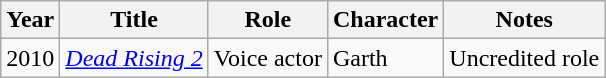<table class="wikitable sortable">
<tr>
<th>Year</th>
<th>Title</th>
<th>Role</th>
<th>Character</th>
<th class="unsortable">Notes</th>
</tr>
<tr>
<td>2010</td>
<td><em><a href='#'>Dead Rising 2</a></em></td>
<td>Voice actor</td>
<td>Garth</td>
<td>Uncredited role</td>
</tr>
</table>
